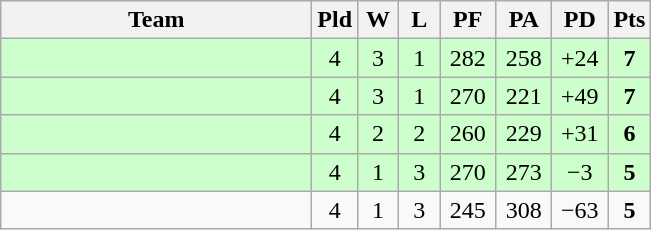<table class="wikitable" style="text-align:center;">
<tr>
<th width=200>Team</th>
<th width=20>Pld</th>
<th width=20>W</th>
<th width=20>L</th>
<th width=30>PF</th>
<th width=30>PA</th>
<th width=30>PD</th>
<th width=20>Pts</th>
</tr>
<tr bgcolor=ccffcc>
<td align=left></td>
<td>4</td>
<td>3</td>
<td>1</td>
<td>282</td>
<td>258</td>
<td>+24</td>
<td><strong>7</strong></td>
</tr>
<tr bgcolor=ccffcc>
<td align=left></td>
<td>4</td>
<td>3</td>
<td>1</td>
<td>270</td>
<td>221</td>
<td>+49</td>
<td><strong>7</strong></td>
</tr>
<tr bgcolor=ccffcc>
<td align=left></td>
<td>4</td>
<td>2</td>
<td>2</td>
<td>260</td>
<td>229</td>
<td>+31</td>
<td><strong>6</strong></td>
</tr>
<tr bgcolor=ccffcc>
<td align=left></td>
<td>4</td>
<td>1</td>
<td>3</td>
<td>270</td>
<td>273</td>
<td>−3</td>
<td><strong>5</strong></td>
</tr>
<tr>
<td align=left></td>
<td>4</td>
<td>1</td>
<td>3</td>
<td>245</td>
<td>308</td>
<td>−63</td>
<td><strong>5</strong></td>
</tr>
</table>
